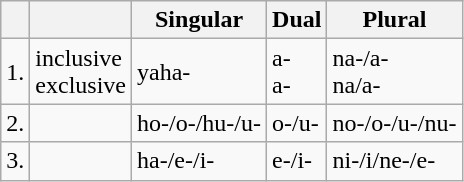<table class="wikitable">
<tr>
<th></th>
<th></th>
<th>Singular</th>
<th>Dual</th>
<th>Plural</th>
</tr>
<tr>
<td>1.</td>
<td>inclusive<br>exclusive</td>
<td>yaha-</td>
<td>a-<br>a-</td>
<td>na-/a-<br>na/a-</td>
</tr>
<tr>
<td>2.</td>
<td></td>
<td>ho-/o-/hu-/u-</td>
<td>o-/u-</td>
<td>no-/o-/u-/nu-</td>
</tr>
<tr>
<td>3.</td>
<td></td>
<td>ha-/e-/i-</td>
<td>e-/i-</td>
<td>ni-/i/ne-/e-</td>
</tr>
</table>
